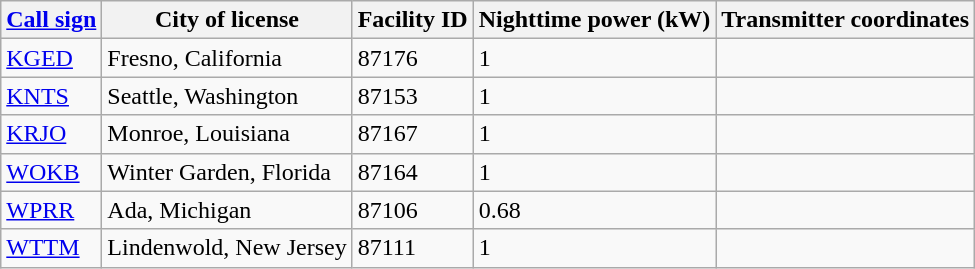<table class="wikitable sortable">
<tr>
<th><a href='#'>Call sign</a></th>
<th>City of license</th>
<th>Facility ID</th>
<th>Nighttime power (kW)</th>
<th>Transmitter coordinates</th>
</tr>
<tr>
<td><a href='#'>KGED</a></td>
<td>Fresno, California</td>
<td>87176</td>
<td>1</td>
<td></td>
</tr>
<tr>
<td><a href='#'>KNTS</a></td>
<td>Seattle, Washington</td>
<td>87153</td>
<td>1</td>
<td></td>
</tr>
<tr>
<td><a href='#'>KRJO</a></td>
<td>Monroe, Louisiana</td>
<td>87167</td>
<td>1</td>
<td></td>
</tr>
<tr>
<td><a href='#'>WOKB</a></td>
<td>Winter Garden, Florida</td>
<td>87164</td>
<td>1</td>
<td></td>
</tr>
<tr>
<td><a href='#'>WPRR</a></td>
<td>Ada, Michigan</td>
<td>87106</td>
<td>0.68</td>
<td></td>
</tr>
<tr>
<td><a href='#'>WTTM</a></td>
<td>Lindenwold, New Jersey</td>
<td>87111</td>
<td>1</td>
<td></td>
</tr>
</table>
